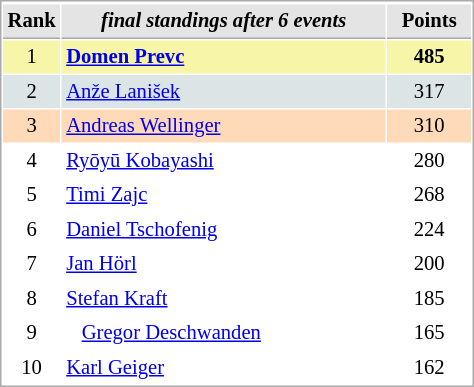<table cellspacing="1" cellpadding="3" style="border:1px solid #AAAAAA;font-size:86%">
<tr style="background-color: #E4E4E4;">
</tr>
<tr style="background-color: #E4E4E4;">
<th style="border-bottom:1px solid #AAAAAA; width: 10px;">Rank</th>
<th style="border-bottom:1px solid #AAAAAA; width: 210px;"><em>final standings after 6 events</em></th>
<th style="border-bottom:1px solid #AAAAAA; width: 50px;">Points</th>
</tr>
<tr style="background:#f7f6a8;">
<td align=center>1</td>
<td> <strong><a href='#'>Domen Prevc</a></strong>  </td>
<td align=center><strong>485</strong></td>
</tr>
<tr style="background:#dce5e5;">
<td align=center>2</td>
<td> <a href='#'>Anže Lanišek</a></td>
<td align=center>317</td>
</tr>
<tr style="background:#ffdab9;">
<td align=center>3</td>
<td> <a href='#'>Andreas Wellinger</a></td>
<td align=center>310</td>
</tr>
<tr>
<td align=center>4</td>
<td> <a href='#'>Ryōyū Kobayashi</a></td>
<td align=center>280</td>
</tr>
<tr>
<td align=center>5</td>
<td> <a href='#'>Timi Zajc</a></td>
<td align=center>268</td>
</tr>
<tr>
<td align=center>6</td>
<td> <a href='#'>Daniel Tschofenig</a></td>
<td align=center>224</td>
</tr>
<tr>
<td align=center>7</td>
<td> <a href='#'>Jan Hörl</a></td>
<td align=center>200</td>
</tr>
<tr>
<td align=center>8</td>
<td> <a href='#'>Stefan Kraft</a></td>
<td align=center>185</td>
</tr>
<tr>
<td align=center>9</td>
<td>   <a href='#'>Gregor Deschwanden</a></td>
<td align=center>165</td>
</tr>
<tr>
<td align=center>10</td>
<td> <a href='#'>Karl Geiger</a></td>
<td align=center>162</td>
</tr>
</table>
